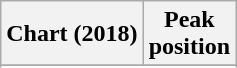<table class="wikitable sortable plainrowheaders" style="text-align:center">
<tr>
<th scope="col">Chart (2018)</th>
<th scope="col">Peak<br>position</th>
</tr>
<tr>
</tr>
<tr>
</tr>
<tr>
</tr>
</table>
